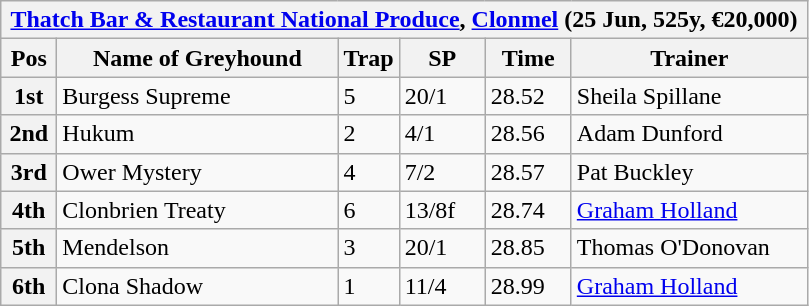<table class="wikitable">
<tr>
<th colspan="6"><a href='#'>Thatch Bar & Restaurant National Produce</a>, <a href='#'>Clonmel</a> (25 Jun, 525y, €20,000)</th>
</tr>
<tr>
<th width=30>Pos</th>
<th width=180>Name of Greyhound</th>
<th width=30>Trap</th>
<th width=50>SP</th>
<th width=50>Time</th>
<th width=150>Trainer</th>
</tr>
<tr>
<th>1st</th>
<td>Burgess Supreme</td>
<td>5</td>
<td>20/1</td>
<td>28.52</td>
<td>Sheila Spillane</td>
</tr>
<tr>
<th>2nd</th>
<td>Hukum</td>
<td>2</td>
<td>4/1</td>
<td>28.56</td>
<td>Adam Dunford</td>
</tr>
<tr>
<th>3rd</th>
<td>Ower Mystery</td>
<td>4</td>
<td>7/2</td>
<td>28.57</td>
<td>Pat Buckley</td>
</tr>
<tr>
<th>4th</th>
<td>Clonbrien Treaty</td>
<td>6</td>
<td>13/8f</td>
<td>28.74</td>
<td><a href='#'>Graham Holland</a></td>
</tr>
<tr>
<th>5th</th>
<td>Mendelson</td>
<td>3</td>
<td>20/1</td>
<td>28.85</td>
<td>Thomas O'Donovan</td>
</tr>
<tr>
<th>6th</th>
<td>Clona Shadow</td>
<td>1</td>
<td>11/4</td>
<td>28.99</td>
<td><a href='#'>Graham Holland</a></td>
</tr>
</table>
